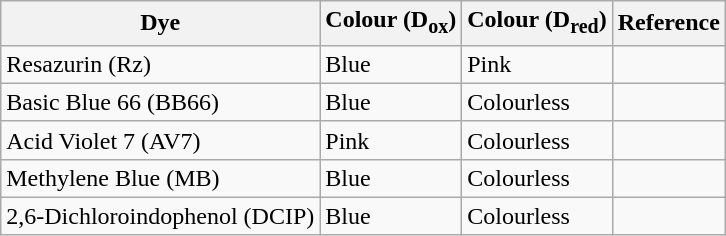<table class="wikitable">
<tr>
<th>Dye</th>
<th>Colour (D<sub>ox</sub>)</th>
<th>Colour (D<sub>red</sub>)</th>
<th>Reference</th>
</tr>
<tr>
<td>Resazurin (Rz)</td>
<td>Blue</td>
<td>Pink</td>
<td></td>
</tr>
<tr>
<td>Basic Blue 66 (BB66)</td>
<td>Blue</td>
<td>Colourless</td>
<td></td>
</tr>
<tr>
<td>Acid Violet 7 (AV7)</td>
<td>Pink</td>
<td>Colourless</td>
<td></td>
</tr>
<tr>
<td>Methylene Blue (MB)</td>
<td>Blue</td>
<td>Colourless</td>
<td></td>
</tr>
<tr>
<td>2,6-Dichloroindophenol (DCIP)</td>
<td>Blue</td>
<td>Colourless</td>
<td></td>
</tr>
</table>
